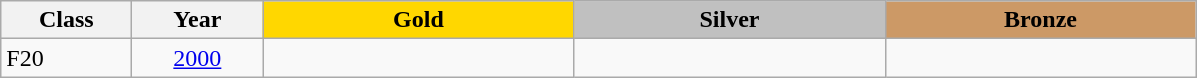<table class="wikitable">
<tr>
<th width=80>Class</th>
<th width=80>Year</th>
<td align=center width=200 bgcolor=gold><strong>Gold</strong></td>
<td align=center width=200 bgcolor=silver><strong>Silver</strong></td>
<td align=center width=200 bgcolor=cc9966><strong>Bronze</strong></td>
</tr>
<tr>
<td>F20</td>
<td align=center><a href='#'>2000</a></td>
<td></td>
<td></td>
<td></td>
</tr>
</table>
